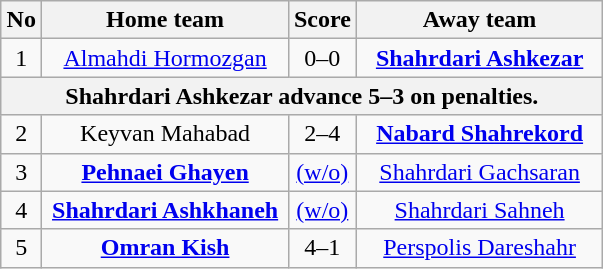<table class="wikitable sortable" style="text-align:center">
<tr>
<th width=20>No</th>
<th width=157>Home team</th>
<th width=26>Score</th>
<th width=157>Away team</th>
</tr>
<tr>
<td>1</td>
<td><a href='#'>Almahdi Hormozgan</a></td>
<td>0–0</td>
<td><strong><a href='#'>Shahrdari Ashkezar</a></strong></td>
</tr>
<tr>
<th colspan=4>Shahrdari Ashkezar advance 5–3 on penalties.</th>
</tr>
<tr>
<td>2</td>
<td>Keyvan Mahabad</td>
<td>2–4</td>
<td><strong><a href='#'>Nabard Shahrekord</a></strong></td>
</tr>
<tr>
<td>3</td>
<td><strong><a href='#'>Pehnaei Ghayen</a></strong></td>
<td><a href='#'>(w/o)</a></td>
<td><a href='#'>Shahrdari Gachsaran</a></td>
</tr>
<tr>
<td>4</td>
<td><strong><a href='#'>Shahrdari Ashkhaneh</a></strong></td>
<td><a href='#'>(w/o)</a></td>
<td><a href='#'>Shahrdari Sahneh</a></td>
</tr>
<tr>
<td>5</td>
<td><strong><a href='#'>Omran Kish</a></strong></td>
<td>4–1</td>
<td><a href='#'>Perspolis Dareshahr</a></td>
</tr>
</table>
